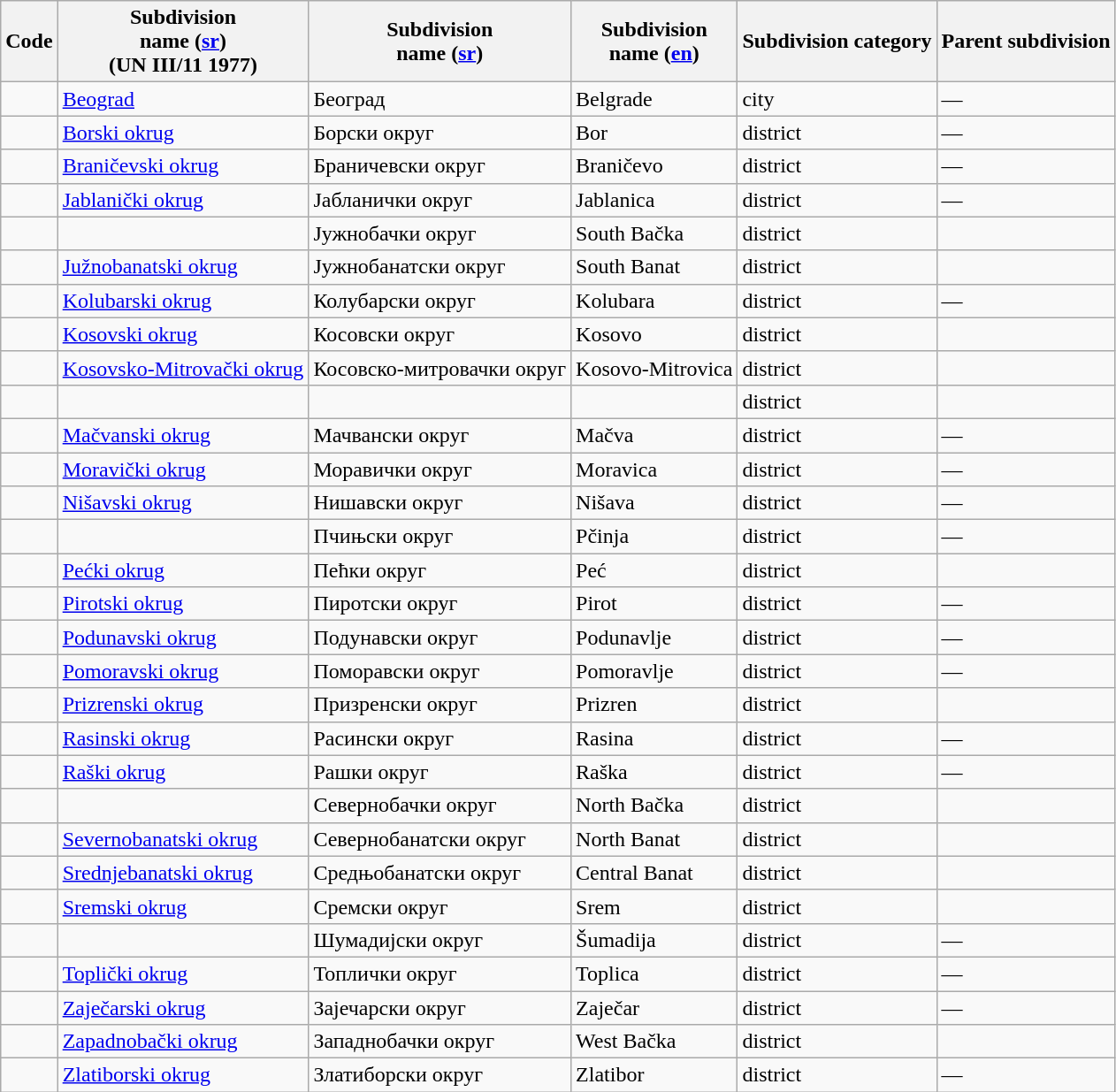<table class="wikitable sortable">
<tr>
<th>Code</th>
<th>Subdivision<br>name (<a href='#'>sr</a>)<br>(UN III/11 1977)</th>
<th>Subdivision<br>name (<a href='#'>sr</a>)<br></th>
<th>Subdivision<br>name (<a href='#'>en</a>)<br></th>
<th>Subdivision category</th>
<th>Parent subdivision</th>
</tr>
<tr>
<td></td>
<td><a href='#'>Beograd</a></td>
<td>Београд</td>
<td>Belgrade</td>
<td>city</td>
<td>—</td>
</tr>
<tr>
<td></td>
<td><a href='#'>Borski okrug</a></td>
<td>Борски округ</td>
<td>Bor</td>
<td>district</td>
<td>—</td>
</tr>
<tr>
<td></td>
<td><a href='#'>Braničevski okrug</a></td>
<td>Браничевски округ</td>
<td>Braničevo</td>
<td>district</td>
<td>—</td>
</tr>
<tr>
<td></td>
<td><a href='#'>Jablanički okrug</a></td>
<td>Јабланички округ</td>
<td>Jablanica</td>
<td>district</td>
<td>—</td>
</tr>
<tr>
<td></td>
<td></td>
<td>Јужнобачки округ</td>
<td>South Bačka</td>
<td>district</td>
<td><a href='#'></a></td>
</tr>
<tr>
<td></td>
<td><a href='#'>Južnobanatski okrug</a></td>
<td>Јужнобанатски округ</td>
<td>South Banat</td>
<td>district</td>
<td><a href='#'></a></td>
</tr>
<tr>
<td></td>
<td><a href='#'>Kolubarski okrug</a></td>
<td>Колубарски округ</td>
<td>Kolubara</td>
<td>district</td>
<td>—</td>
</tr>
<tr>
<td></td>
<td><a href='#'>Kosovski okrug</a></td>
<td>Косовски округ</td>
<td>Kosovo</td>
<td>district</td>
<td><a href='#'></a></td>
</tr>
<tr>
<td></td>
<td><a href='#'>Kosovsko-Mitrovački okrug</a></td>
<td>Косовско-митровачки округ</td>
<td>Kosovo-Mitrovica</td>
<td>district</td>
<td><a href='#'></a></td>
</tr>
<tr>
<td></td>
<td></td>
<td></td>
<td></td>
<td>district</td>
<td><a href='#'></a></td>
</tr>
<tr>
<td></td>
<td><a href='#'>Mačvanski okrug</a></td>
<td>Мачвански округ</td>
<td>Mačva</td>
<td>district</td>
<td>—</td>
</tr>
<tr>
<td></td>
<td><a href='#'>Moravički okrug</a></td>
<td>Моравички округ</td>
<td>Moravica</td>
<td>district</td>
<td>—</td>
</tr>
<tr>
<td></td>
<td><a href='#'>Nišavski okrug</a></td>
<td>Нишавски округ</td>
<td>Nišava</td>
<td>district</td>
<td>—</td>
</tr>
<tr>
<td></td>
<td></td>
<td>Пчињски округ</td>
<td>Pčinja</td>
<td>district</td>
<td>—</td>
</tr>
<tr>
<td></td>
<td><a href='#'>Pećki okrug</a></td>
<td>Пећки округ</td>
<td>Peć</td>
<td>district</td>
<td><a href='#'></a></td>
</tr>
<tr>
<td></td>
<td><a href='#'>Pirotski okrug</a></td>
<td>Пиротски oкруг</td>
<td>Pirot</td>
<td>district</td>
<td>—</td>
</tr>
<tr>
<td></td>
<td><a href='#'>Podunavski okrug</a></td>
<td>Подунавски округ</td>
<td>Podunavlje</td>
<td>district</td>
<td>—</td>
</tr>
<tr>
<td></td>
<td><a href='#'>Pomoravski okrug</a></td>
<td>Поморавски округ</td>
<td>Pomoravlje</td>
<td>district</td>
<td>—</td>
</tr>
<tr>
<td></td>
<td><a href='#'>Prizrenski okrug</a></td>
<td>Призренски округ</td>
<td>Prizren</td>
<td>district</td>
<td><a href='#'></a></td>
</tr>
<tr>
<td></td>
<td><a href='#'>Rasinski okrug</a></td>
<td>Расински округ</td>
<td>Rasina</td>
<td>district</td>
<td>—</td>
</tr>
<tr>
<td></td>
<td><a href='#'>Raški okrug</a></td>
<td>Рашки округ</td>
<td>Raška</td>
<td>district</td>
<td>—</td>
</tr>
<tr>
<td></td>
<td></td>
<td>Севернобачки округ</td>
<td>North Bačka</td>
<td>district</td>
<td><a href='#'></a></td>
</tr>
<tr>
<td></td>
<td><a href='#'>Severnobanatski okrug</a></td>
<td>Севернобанатски округ</td>
<td>North Banat</td>
<td>district</td>
<td><a href='#'></a></td>
</tr>
<tr>
<td></td>
<td><a href='#'>Srednjebanatski okrug</a></td>
<td>Средњобанатски округ</td>
<td>Central Banat</td>
<td>district</td>
<td><a href='#'></a></td>
</tr>
<tr>
<td></td>
<td><a href='#'>Sremski okrug</a></td>
<td>Сремски округ</td>
<td>Srem</td>
<td>district</td>
<td><a href='#'></a></td>
</tr>
<tr>
<td></td>
<td></td>
<td>Шумадијски округ</td>
<td>Šumadija</td>
<td>district</td>
<td>—</td>
</tr>
<tr>
<td></td>
<td><a href='#'>Toplički okrug</a></td>
<td>Топлички округ</td>
<td>Toplica</td>
<td>district</td>
<td>—</td>
</tr>
<tr>
<td></td>
<td><a href='#'>Zaječarski okrug</a></td>
<td>Зајечарски округ</td>
<td>Zaječar</td>
<td>district</td>
<td>—</td>
</tr>
<tr>
<td></td>
<td><a href='#'>Zapadnobački okrug</a></td>
<td>Западнобачки округ</td>
<td>West Bačka</td>
<td>district</td>
<td><a href='#'></a></td>
</tr>
<tr>
<td></td>
<td><a href='#'>Zlatiborski okrug</a></td>
<td>Златиборски округ</td>
<td>Zlatibor</td>
<td>district</td>
<td>—</td>
</tr>
</table>
